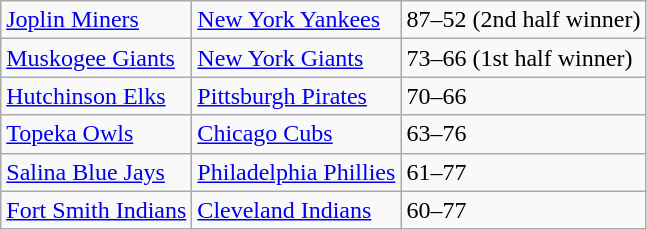<table class="wikitable">
<tr>
<td><a href='#'>Joplin Miners</a></td>
<td><a href='#'>New York Yankees</a></td>
<td>87–52 (2nd half winner)</td>
</tr>
<tr>
<td><a href='#'>Muskogee Giants</a></td>
<td><a href='#'>New York Giants</a></td>
<td>73–66 (1st half winner)</td>
</tr>
<tr>
<td><a href='#'>Hutchinson Elks</a></td>
<td><a href='#'>Pittsburgh Pirates</a></td>
<td>70–66</td>
</tr>
<tr>
<td><a href='#'>Topeka Owls</a></td>
<td><a href='#'>Chicago Cubs</a></td>
<td>63–76</td>
</tr>
<tr>
<td><a href='#'>Salina Blue Jays</a></td>
<td><a href='#'>Philadelphia Phillies</a></td>
<td>61–77</td>
</tr>
<tr>
<td><a href='#'>Fort Smith Indians</a></td>
<td><a href='#'>Cleveland Indians</a></td>
<td>60–77</td>
</tr>
</table>
